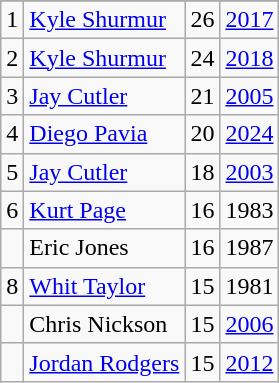<table class="wikitable">
<tr>
</tr>
<tr>
<td>1</td>
<td><a href='#'>Kyle Shurmur</a></td>
<td>26</td>
<td><a href='#'>2017</a></td>
</tr>
<tr>
<td>2</td>
<td><a href='#'>Kyle Shurmur</a></td>
<td>24</td>
<td><a href='#'>2018</a></td>
</tr>
<tr>
<td>3</td>
<td><a href='#'>Jay Cutler</a></td>
<td>21</td>
<td><a href='#'>2005</a></td>
</tr>
<tr>
<td>4</td>
<td><a href='#'>Diego Pavia</a></td>
<td>20</td>
<td><a href='#'>2024</a></td>
</tr>
<tr>
<td>5</td>
<td><a href='#'>Jay Cutler</a></td>
<td>18</td>
<td><a href='#'>2003</a></td>
</tr>
<tr>
<td>6</td>
<td><a href='#'>Kurt Page</a></td>
<td>16</td>
<td>1983</td>
</tr>
<tr>
<td></td>
<td>Eric Jones</td>
<td>16</td>
<td>1987</td>
</tr>
<tr>
<td>8</td>
<td><a href='#'>Whit Taylor</a></td>
<td>15</td>
<td>1981</td>
</tr>
<tr>
<td></td>
<td>Chris Nickson</td>
<td>15</td>
<td><a href='#'>2006</a></td>
</tr>
<tr>
<td></td>
<td><a href='#'>Jordan Rodgers</a></td>
<td>15</td>
<td><a href='#'>2012</a></td>
</tr>
</table>
